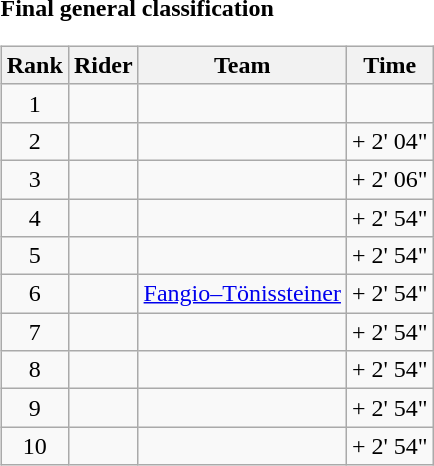<table>
<tr>
<td><strong>Final general classification</strong><br><table class="wikitable">
<tr>
<th scope="col">Rank</th>
<th scope="col">Rider</th>
<th scope="col">Team</th>
<th scope="col">Time</th>
</tr>
<tr>
<td style="text-align:center;">1</td>
<td></td>
<td></td>
<td style="text-align:right;"></td>
</tr>
<tr>
<td style="text-align:center;">2</td>
<td></td>
<td></td>
<td style="text-align:right;">+ 2' 04"</td>
</tr>
<tr>
<td style="text-align:center;">3</td>
<td></td>
<td></td>
<td style="text-align:right;">+ 2' 06"</td>
</tr>
<tr>
<td style="text-align:center;">4</td>
<td></td>
<td></td>
<td style="text-align:right;">+ 2' 54"</td>
</tr>
<tr>
<td style="text-align:center;">5</td>
<td></td>
<td></td>
<td style="text-align:right;">+ 2' 54"</td>
</tr>
<tr>
<td style="text-align:center;">6</td>
<td></td>
<td><a href='#'>Fangio–Tönissteiner</a></td>
<td style="text-align:right;">+ 2' 54"</td>
</tr>
<tr>
<td style="text-align:center;">7</td>
<td></td>
<td></td>
<td style="text-align:right;">+ 2' 54"</td>
</tr>
<tr>
<td style="text-align:center;">8</td>
<td></td>
<td></td>
<td style="text-align:right;">+ 2' 54"</td>
</tr>
<tr>
<td style="text-align:center;">9</td>
<td></td>
<td></td>
<td style="text-align:right;">+ 2' 54"</td>
</tr>
<tr>
<td style="text-align:center;">10</td>
<td></td>
<td></td>
<td style="text-align:right;">+ 2' 54"</td>
</tr>
</table>
</td>
</tr>
</table>
